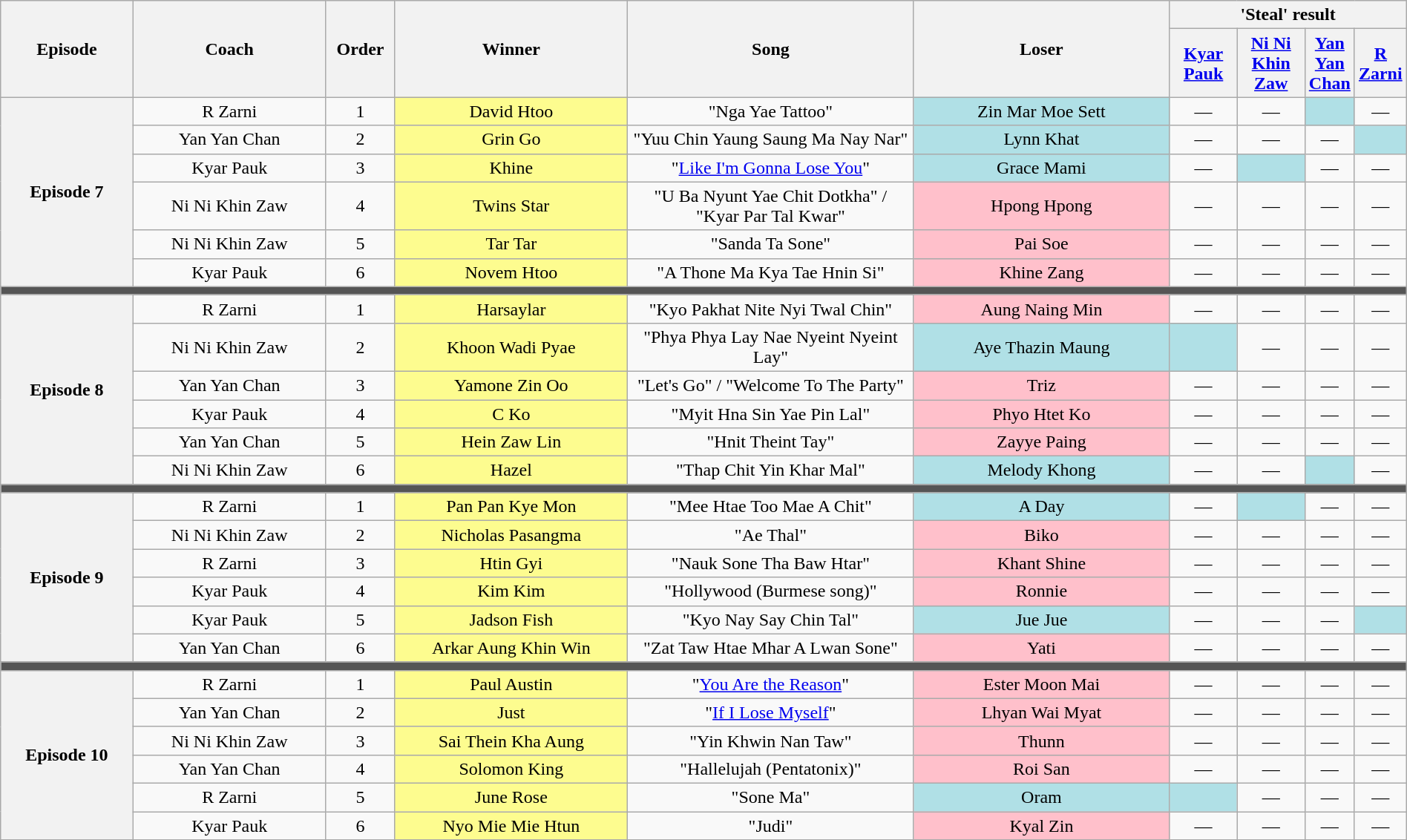<table class="wikitable" style="text-align: center; width:100%;">
<tr>
<th rowspan="2" width="10%">Episode</th>
<th rowspan="2" width="15%">Coach</th>
<th rowspan="2" width="05%">Order</th>
<th rowspan="2" width="18%">Winner</th>
<th rowspan="2" width="22%">Song</th>
<th rowspan="2" width="20%">Loser</th>
<th colspan="4" width="20%">'Steal' result</th>
</tr>
<tr>
<th width="05%"><a href='#'>Kyar Pauk</a></th>
<th width="05%"><a href='#'>Ni Ni Khin Zaw</a></th>
<th width="05%"><a href='#'>Yan Yan Chan</a></th>
<th width="05%"><a href='#'>R Zarni</a></th>
</tr>
<tr>
<th rowspan="6">Episode 7<br><small></small></th>
<td>R Zarni</td>
<td>1</td>
<td style="background:#fdfc8f;">David Htoo</td>
<td>"Nga Yae Tattoo"</td>
<td style="background:#B0E0E6;">Zin Mar Moe Sett</td>
<td>—</td>
<td>—</td>
<td style="background:#B0E0E6;"><strong></strong></td>
<td>—</td>
</tr>
<tr>
<td>Yan Yan Chan</td>
<td>2</td>
<td style="background:#fdfc8f;">Grin Go</td>
<td>"Yuu Chin Yaung Saung Ma Nay Nar"</td>
<td style="background:#B0E0E6;">Lynn Khat</td>
<td>—</td>
<td>—</td>
<td>—</td>
<td style="background:#B0E0E6;"><strong></strong></td>
</tr>
<tr>
<td>Kyar Pauk</td>
<td>3</td>
<td style="background:#fdfc8f;">Khine</td>
<td>"<a href='#'>Like I'm Gonna Lose You</a>"</td>
<td style="background:#B0E0E6;">Grace Mami</td>
<td>—</td>
<td style="background:#B0E0E6;"><strong></strong></td>
<td>—</td>
<td>—</td>
</tr>
<tr>
<td>Ni Ni Khin Zaw</td>
<td>4</td>
<td style="background:#fdfc8f;">Twins Star</td>
<td>"U Ba Nyunt Yae Chit Dotkha" / "Kyar Par Tal Kwar"</td>
<td style="background:pink;">Hpong Hpong</td>
<td>—</td>
<td>—</td>
<td>—</td>
<td>—</td>
</tr>
<tr>
<td>Ni Ni Khin Zaw</td>
<td>5</td>
<td style="background:#fdfc8f;">Tar Tar</td>
<td>"Sanda Ta Sone"</td>
<td style="background:pink;">Pai Soe</td>
<td>—</td>
<td>—</td>
<td>—</td>
<td>—</td>
</tr>
<tr>
<td>Kyar Pauk</td>
<td>6</td>
<td style="background:#fdfc8f;">Novem Htoo</td>
<td>"A Thone Ma Kya Tae Hnin Si"</td>
<td style="background:pink;">Khine Zang</td>
<td>—</td>
<td>—</td>
<td>—</td>
<td>—</td>
</tr>
<tr>
<td colspan="10" style="background:#555;"></td>
</tr>
<tr>
<th rowspan="6">Episode 8<br><small></small></th>
<td>R Zarni</td>
<td>1</td>
<td style="background:#fdfc8f;">Harsaylar</td>
<td>"Kyo Pakhat Nite Nyi Twal Chin"</td>
<td style="background:pink;">Aung Naing Min</td>
<td>—</td>
<td>—</td>
<td>—</td>
<td>—</td>
</tr>
<tr>
<td>Ni Ni Khin Zaw</td>
<td>2</td>
<td style="background:#fdfc8f;">Khoon Wadi Pyae</td>
<td>"Phya Phya Lay Nae Nyeint Nyeint Lay"</td>
<td style="background:#B0E0E6;">Aye Thazin Maung</td>
<td style="background:#B0E0E6;"><strong></strong></td>
<td>—</td>
<td>—</td>
<td>—</td>
</tr>
<tr>
<td>Yan Yan Chan</td>
<td>3</td>
<td style="background:#fdfc8f;">Yamone Zin Oo</td>
<td>"Let's Go" / "Welcome To The Party"</td>
<td style="background:pink;">Triz</td>
<td>—</td>
<td>—</td>
<td>—</td>
<td>—</td>
</tr>
<tr>
<td>Kyar Pauk</td>
<td>4</td>
<td style="background:#fdfc8f;">C Ko</td>
<td>"Myit Hna Sin Yae Pin Lal"</td>
<td style="background:pink;">Phyo Htet Ko</td>
<td>—</td>
<td>—</td>
<td>—</td>
<td>—</td>
</tr>
<tr>
<td>Yan Yan Chan</td>
<td>5</td>
<td style="background:#fdfc8f;">Hein Zaw Lin</td>
<td>"Hnit Theint Tay"</td>
<td style="background:pink;">Zayye Paing</td>
<td>—</td>
<td>—</td>
<td>—</td>
<td>—</td>
</tr>
<tr>
<td>Ni Ni Khin Zaw</td>
<td>6</td>
<td style="background:#fdfc8f;">Hazel</td>
<td>"Thap Chit Yin Khar Mal"</td>
<td style="background:#B0E0E6;">Melody Khong</td>
<td>—</td>
<td>—</td>
<td style="background:#B0E0E6;"><strong></strong></td>
<td>—</td>
</tr>
<tr>
<td colspan="10" style="background:#555;"></td>
</tr>
<tr>
<th rowspan="6">Episode 9<br><small></small></th>
<td>R Zarni</td>
<td>1</td>
<td style="background:#fdfc8f;">Pan Pan Kye Mon</td>
<td>"Mee Htae Too Mae A Chit"</td>
<td style="background:#B0E0E6;">A Day</td>
<td>—</td>
<td style="background:#B0E0E6;"><strong></strong></td>
<td>—</td>
<td>—</td>
</tr>
<tr>
<td>Ni Ni Khin Zaw</td>
<td>2</td>
<td style="background:#fdfc8f;">Nicholas Pasangma</td>
<td>"Ae Thal"</td>
<td style="background:pink;">Biko</td>
<td>—</td>
<td>—</td>
<td>—</td>
<td>—</td>
</tr>
<tr>
<td>R Zarni</td>
<td>3</td>
<td style="background:#fdfc8f;">Htin Gyi</td>
<td>"Nauk Sone Tha Baw Htar"</td>
<td style="background:pink;">Khant Shine</td>
<td>—</td>
<td>—</td>
<td>—</td>
<td>—</td>
</tr>
<tr>
<td>Kyar Pauk</td>
<td>4</td>
<td style="background:#fdfc8f;">Kim Kim</td>
<td>"Hollywood (Burmese song)"</td>
<td style="background:pink;">Ronnie</td>
<td>—</td>
<td>—</td>
<td>—</td>
<td>—</td>
</tr>
<tr>
<td>Kyar Pauk</td>
<td>5</td>
<td style="background:#fdfc8f;">Jadson Fish</td>
<td>"Kyo Nay Say Chin Tal"</td>
<td style="background:#B0E0E6;">Jue Jue</td>
<td>—</td>
<td>—</td>
<td>—</td>
<td style="background:#B0E0E6;"><strong></strong></td>
</tr>
<tr>
<td>Yan Yan Chan</td>
<td>6</td>
<td style="background:#fdfc8f;">Arkar Aung Khin Win</td>
<td>"Zat Taw Htae Mhar A Lwan Sone"</td>
<td style="background:pink;">Yati</td>
<td>—</td>
<td>—</td>
<td>—</td>
<td>—</td>
</tr>
<tr>
<td colspan="10" style="background:#555;"></td>
</tr>
<tr>
<th rowspan="6">Episode 10<br><small></small></th>
<td>R Zarni</td>
<td>1</td>
<td style="background:#fdfc8f;">Paul Austin</td>
<td>"<a href='#'>You Are the Reason</a>"</td>
<td style="background:pink;">Ester Moon Mai</td>
<td>—</td>
<td>—</td>
<td>—</td>
<td>—</td>
</tr>
<tr>
<td>Yan Yan Chan</td>
<td>2</td>
<td style="background:#fdfc8f;">Just</td>
<td>"<a href='#'>If I Lose Myself</a>"</td>
<td style="background:pink;">Lhyan Wai Myat</td>
<td>—</td>
<td>—</td>
<td>—</td>
<td>—</td>
</tr>
<tr>
<td>Ni Ni Khin Zaw</td>
<td>3</td>
<td style="background:#fdfc8f;">Sai Thein Kha Aung</td>
<td>"Yin Khwin Nan Taw"</td>
<td style="background:pink;">Thunn</td>
<td>—</td>
<td>—</td>
<td>—</td>
<td>—</td>
</tr>
<tr>
<td>Yan Yan Chan</td>
<td>4</td>
<td style="background:#fdfc8f;">Solomon King</td>
<td>"Hallelujah (Pentatonix)"</td>
<td style="background:pink;">Roi San</td>
<td>—</td>
<td>—</td>
<td>—</td>
<td>—</td>
</tr>
<tr>
<td>R Zarni</td>
<td>5</td>
<td style="background:#fdfc8f;">June Rose</td>
<td>"Sone Ma"</td>
<td style="background:#B0E0E6;">Oram</td>
<td style="background:#B0E0E6;"><strong></strong></td>
<td>—</td>
<td>—</td>
<td>—</td>
</tr>
<tr>
<td>Kyar Pauk</td>
<td>6</td>
<td style="background:#fdfc8f;">Nyo Mie Mie Htun</td>
<td>"Judi"</td>
<td style="background:pink;">Kyal Zin</td>
<td>—</td>
<td>—</td>
<td>—</td>
<td>—</td>
</tr>
<tr>
</tr>
</table>
